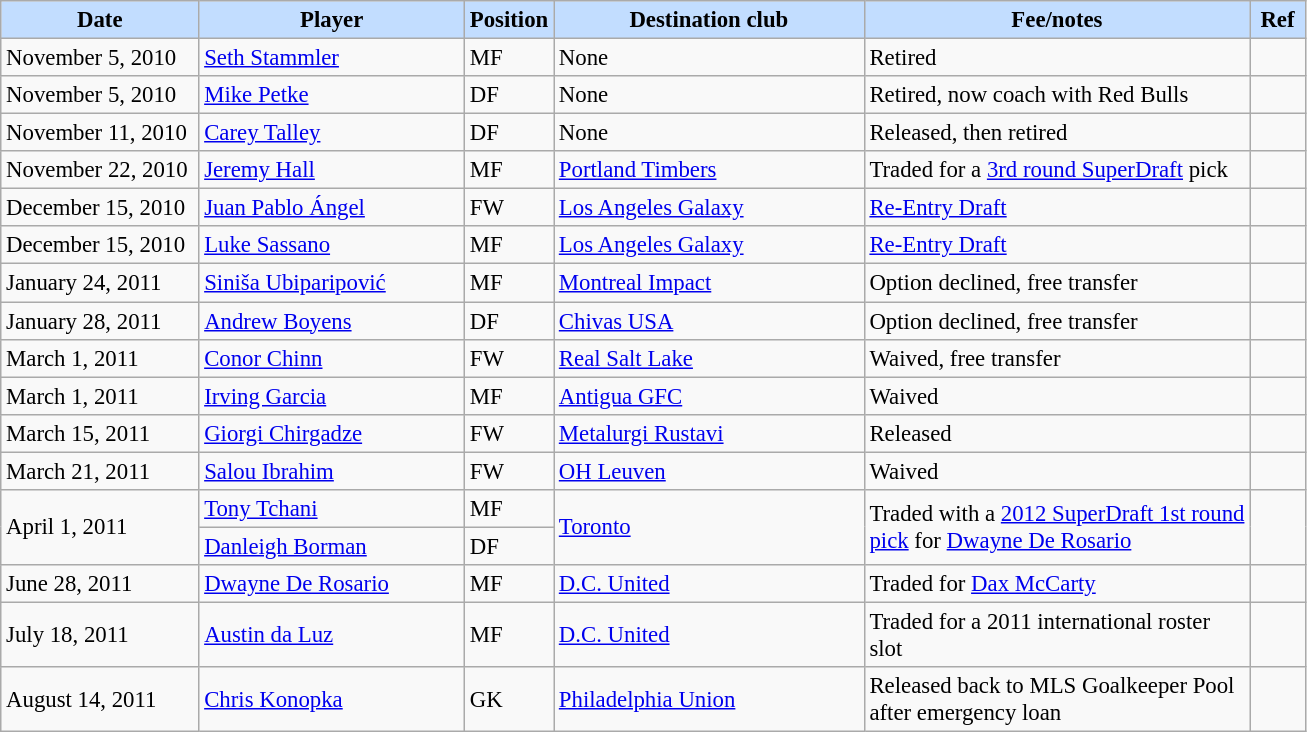<table class="wikitable" style="text-align:left; font-size:95%;">
<tr>
<th style="background:#c2ddff; width:125px;">Date</th>
<th style="background:#c2ddff; width:170px;">Player</th>
<th style="background:#c2ddff; width:50px;">Position</th>
<th style="background:#c2ddff; width:200px;">Destination club</th>
<th style="background:#c2ddff; width:250px;">Fee/notes</th>
<th style="background:#c2ddff; width:30px;">Ref</th>
</tr>
<tr>
<td>November 5, 2010</td>
<td> <a href='#'>Seth Stammler</a></td>
<td>MF</td>
<td>None</td>
<td>Retired</td>
<td></td>
</tr>
<tr>
<td>November 5, 2010</td>
<td> <a href='#'>Mike Petke</a></td>
<td>DF</td>
<td>None</td>
<td>Retired, now coach with Red Bulls</td>
<td></td>
</tr>
<tr>
<td>November 11, 2010</td>
<td> <a href='#'>Carey Talley</a></td>
<td>DF</td>
<td>None</td>
<td>Released, then retired</td>
<td></td>
</tr>
<tr>
<td>November 22, 2010</td>
<td> <a href='#'>Jeremy Hall</a></td>
<td>MF</td>
<td> <a href='#'>Portland Timbers</a></td>
<td>Traded for a <a href='#'>3rd round SuperDraft</a> pick</td>
<td></td>
</tr>
<tr>
<td>December 15, 2010</td>
<td> <a href='#'>Juan Pablo Ángel</a></td>
<td>FW</td>
<td> <a href='#'>Los Angeles Galaxy</a></td>
<td><a href='#'>Re-Entry Draft</a></td>
<td></td>
</tr>
<tr>
<td>December 15, 2010</td>
<td> <a href='#'>Luke Sassano</a></td>
<td>MF</td>
<td> <a href='#'>Los Angeles Galaxy</a></td>
<td><a href='#'>Re-Entry Draft</a></td>
<td></td>
</tr>
<tr>
<td>January 24, 2011</td>
<td> <a href='#'>Siniša Ubiparipović</a></td>
<td>MF</td>
<td> <a href='#'>Montreal Impact</a></td>
<td>Option declined, free transfer</td>
<td></td>
</tr>
<tr>
<td>January 28, 2011</td>
<td> <a href='#'>Andrew Boyens</a></td>
<td>DF</td>
<td> <a href='#'>Chivas USA</a></td>
<td>Option declined, free transfer</td>
<td></td>
</tr>
<tr>
<td>March 1, 2011</td>
<td> <a href='#'>Conor Chinn</a></td>
<td>FW</td>
<td> <a href='#'>Real Salt Lake</a></td>
<td>Waived, free transfer</td>
<td></td>
</tr>
<tr>
<td>March 1, 2011</td>
<td> <a href='#'>Irving Garcia</a></td>
<td>MF</td>
<td> <a href='#'>Antigua GFC</a></td>
<td>Waived</td>
<td></td>
</tr>
<tr>
<td>March 15, 2011</td>
<td> <a href='#'>Giorgi Chirgadze</a></td>
<td>FW</td>
<td> <a href='#'>Metalurgi Rustavi</a></td>
<td>Released</td>
<td></td>
</tr>
<tr>
<td>March 21, 2011</td>
<td> <a href='#'>Salou Ibrahim</a></td>
<td>FW</td>
<td> <a href='#'>OH Leuven</a></td>
<td>Waived</td>
<td></td>
</tr>
<tr>
<td rowspan="2">April 1, 2011</td>
<td> <a href='#'>Tony Tchani</a></td>
<td>MF</td>
<td rowspan="2"> <a href='#'>Toronto</a></td>
<td rowspan="2">Traded with a <a href='#'>2012 SuperDraft 1st round pick</a> for <a href='#'>Dwayne De Rosario</a></td>
<td rowspan="2"></td>
</tr>
<tr>
<td> <a href='#'>Danleigh Borman</a></td>
<td>DF</td>
</tr>
<tr>
<td>June 28, 2011</td>
<td> <a href='#'>Dwayne De Rosario</a></td>
<td>MF</td>
<td> <a href='#'>D.C. United</a></td>
<td>Traded for <a href='#'>Dax McCarty</a></td>
<td></td>
</tr>
<tr>
<td>July 18, 2011</td>
<td> <a href='#'>Austin da Luz</a></td>
<td>MF</td>
<td> <a href='#'>D.C. United</a></td>
<td>Traded for a 2011 international roster slot</td>
<td></td>
</tr>
<tr>
<td>August 14, 2011</td>
<td> <a href='#'>Chris Konopka</a></td>
<td>GK</td>
<td> <a href='#'>Philadelphia Union</a></td>
<td>Released back to MLS Goalkeeper Pool after emergency loan</td>
<td></td>
</tr>
</table>
